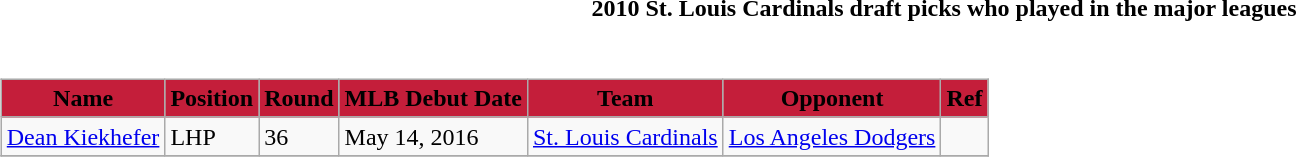<table class="toccolours collapsible" style="width:100%; background:inherit">
<tr>
<th>2010 St. Louis Cardinals draft picks who played in the major leagues</th>
</tr>
<tr>
<td><br><table class="wikitable">
<tr>
<th style="background:#C41E3A;" color:white;"><span>Name</span></th>
<th style="background:#C41E3A;" color:white;"><span>Position</span></th>
<th style="background:#C41E3A;" color:white;"><span>Round</span></th>
<th style="background:#C41E3A;" color:white;"><span>MLB Debut Date</span></th>
<th style="background:#C41E3A;" color:white;"><span>Team</span></th>
<th style="background:#C41E3A;" color:white;"><span>Opponent</span></th>
<th style="background:#C41E3A;" color:white;"><span>Ref</span></th>
</tr>
<tr>
<td><a href='#'>Dean Kiekhefer</a></td>
<td>LHP</td>
<td>36</td>
<td>May 14, 2016</td>
<td><a href='#'>St. Louis Cardinals</a></td>
<td><a href='#'>Los Angeles Dodgers</a></td>
<td></td>
</tr>
<tr>
</tr>
</table>
</td>
</tr>
</table>
